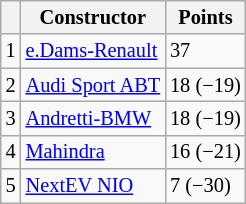<table class="wikitable" style="font-size: 85%">
<tr>
<th scope="col"></th>
<th scope="col">Constructor</th>
<th scope="col">Points</th>
</tr>
<tr>
<td align="center">1</td>
<td> <a href='#'>e.Dams-Renault</a></td>
<td align="left">37</td>
</tr>
<tr>
<td align="center">2</td>
<td> <a href='#'>Audi Sport ABT</a></td>
<td align="left">18 (−19)</td>
</tr>
<tr>
<td align="center">3</td>
<td> <a href='#'>Andretti-BMW</a></td>
<td align="left">18 (−19)</td>
</tr>
<tr>
<td align="center">4</td>
<td> <a href='#'>Mahindra</a></td>
<td align="left">16 (−21)</td>
</tr>
<tr>
<td align="center">5</td>
<td> <a href='#'>NextEV NIO</a></td>
<td align="left">7 (−30)</td>
</tr>
</table>
